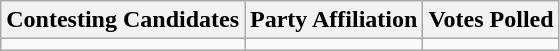<table class="wikitable sortable">
<tr>
<th>Contesting Candidates</th>
<th>Party Affiliation</th>
<th>Votes Polled</th>
</tr>
<tr>
<td></td>
<td></td>
<td></td>
</tr>
</table>
